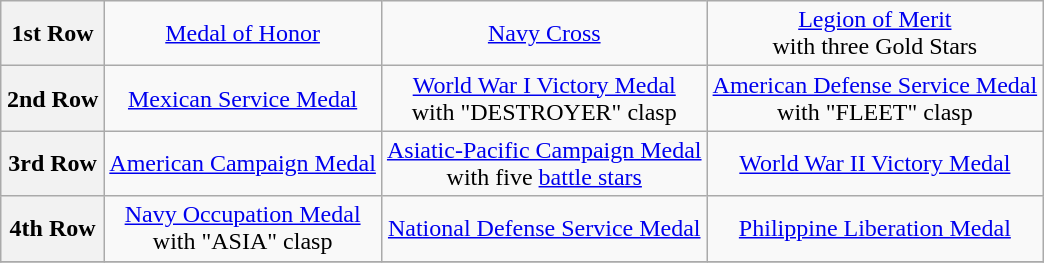<table class="wikitable" style="margin:1em auto; text-align:center;">
<tr>
<th>1st Row</th>
<td colspan="3"><a href='#'>Medal of Honor</a></td>
<td colspan="3"><a href='#'>Navy Cross</a></td>
<td colspan="3"><a href='#'>Legion of Merit</a><br>with three Gold Stars</td>
</tr>
<tr>
<th>2nd Row</th>
<td colspan="3"><a href='#'>Mexican Service Medal</a></td>
<td colspan="3"><a href='#'>World War I Victory Medal</a><br>with "DESTROYER" clasp</td>
<td colspan="3"><a href='#'>American Defense Service Medal</a><br>with "FLEET" clasp</td>
</tr>
<tr>
<th>3rd Row</th>
<td colspan="3"><a href='#'>American Campaign Medal</a></td>
<td colspan="3"><a href='#'>Asiatic-Pacific Campaign Medal</a><br>with five <a href='#'>battle stars</a></td>
<td colspan="3"><a href='#'>World War II Victory Medal</a></td>
</tr>
<tr>
<th>4th Row</th>
<td colspan="3"><a href='#'>Navy Occupation Medal</a><br>with "ASIA" clasp</td>
<td colspan="3"><a href='#'>National Defense Service Medal</a></td>
<td colspan="3"><a href='#'>Philippine Liberation Medal</a></td>
</tr>
<tr>
</tr>
</table>
